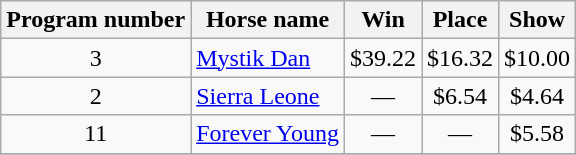<table class="wikitable" style="text-align: center;">
<tr>
<th>Program number</th>
<th>Horse name</th>
<th width="40px">Win</th>
<th width="40px">Place</th>
<th width="40px">Show</th>
</tr>
<tr>
<td>3</td>
<td style="text-align: left;"><a href='#'>Mystik Dan</a></td>
<td>$39.22</td>
<td>$16.32</td>
<td>$10.00</td>
</tr>
<tr>
<td>2</td>
<td style="text-align: left;"><a href='#'>Sierra Leone</a></td>
<td>—</td>
<td>$6.54</td>
<td>$4.64</td>
</tr>
<tr>
<td>11</td>
<td style="text-align: left;"><a href='#'>Forever Young</a></td>
<td>—</td>
<td>—</td>
<td>$5.58</td>
</tr>
<tr>
</tr>
</table>
